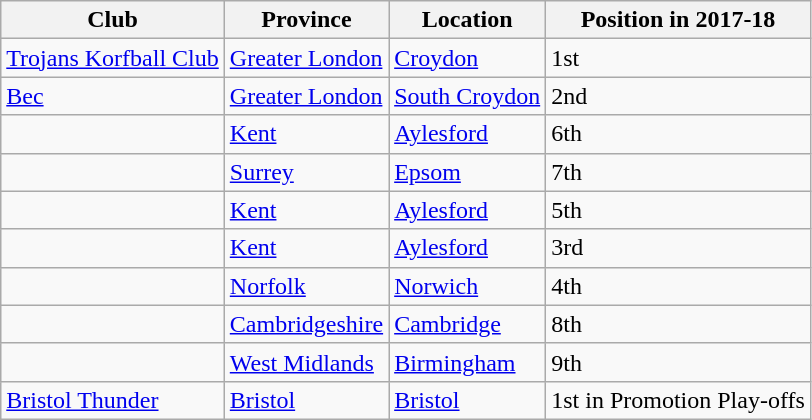<table class="wikitable">
<tr>
<th>Club</th>
<th>Province</th>
<th>Location</th>
<th>Position in 2017-18</th>
</tr>
<tr>
<td><a href='#'>Trojans Korfball Club</a></td>
<td><a href='#'>Greater London</a></td>
<td><a href='#'>Croydon</a></td>
<td>1st</td>
</tr>
<tr>
<td><a href='#'>Bec</a></td>
<td><a href='#'>Greater London</a></td>
<td><a href='#'>South Croydon</a></td>
<td>2nd</td>
</tr>
<tr>
<td> </td>
<td><a href='#'>Kent</a></td>
<td><a href='#'>Aylesford</a></td>
<td>6th</td>
</tr>
<tr>
<td></td>
<td><a href='#'>Surrey</a></td>
<td><a href='#'>Epsom</a></td>
<td>7th</td>
</tr>
<tr>
<td></td>
<td><a href='#'>Kent</a></td>
<td><a href='#'>Aylesford</a></td>
<td>5th</td>
</tr>
<tr>
<td> </td>
<td><a href='#'>Kent</a></td>
<td><a href='#'>Aylesford</a></td>
<td>3rd</td>
</tr>
<tr>
<td></td>
<td><a href='#'>Norfolk</a></td>
<td><a href='#'>Norwich</a></td>
<td>4th</td>
</tr>
<tr>
<td></td>
<td><a href='#'>Cambridgeshire</a></td>
<td><a href='#'>Cambridge</a></td>
<td>8th</td>
</tr>
<tr>
<td></td>
<td><a href='#'>West Midlands</a></td>
<td><a href='#'>Birmingham</a></td>
<td>9th</td>
</tr>
<tr>
<td><a href='#'>Bristol Thunder</a></td>
<td><a href='#'>Bristol</a></td>
<td><a href='#'>Bristol</a></td>
<td>1st in Promotion Play-offs</td>
</tr>
</table>
